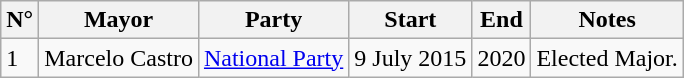<table class=wikitable>
<tr>
<th>N°</th>
<th>Mayor</th>
<th>Party</th>
<th>Start</th>
<th>End</th>
<th>Notes</th>
</tr>
<tr>
<td>1</td>
<td>Marcelo Castro</td>
<td><a href='#'>National Party</a></td>
<td>9 July 2015</td>
<td>2020</td>
<td>Elected Major.</td>
</tr>
</table>
